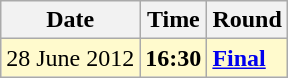<table class="wikitable">
<tr>
<th>Date</th>
<th>Time</th>
<th>Round</th>
</tr>
<tr style=background:lemonchiffon>
<td>28 June 2012</td>
<td><strong>16:30</strong></td>
<td><strong><a href='#'>Final</a></strong></td>
</tr>
</table>
